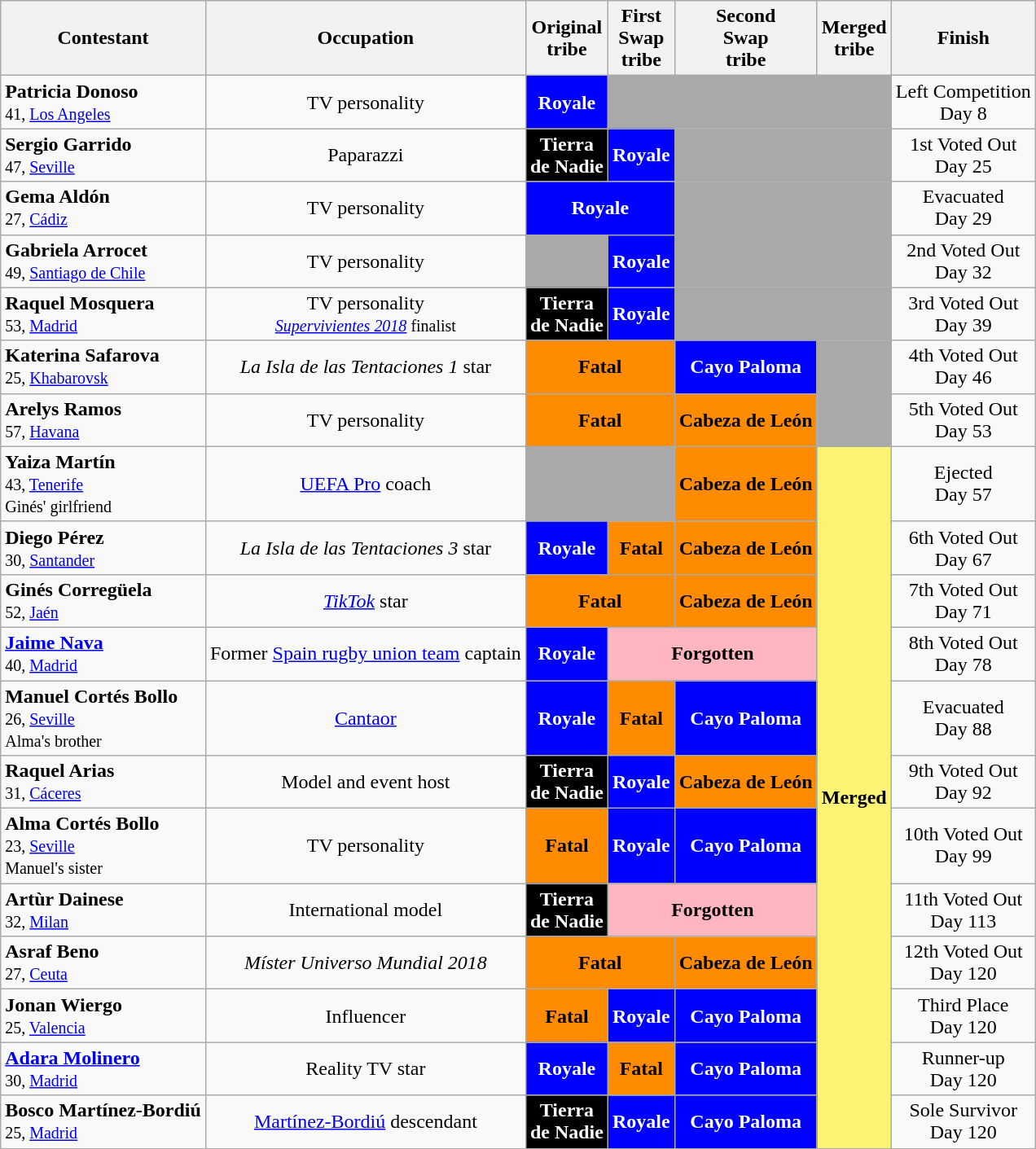<table class="wikitable" style="margin:auto; text-align:center">
<tr>
<th>Contestant</th>
<th>Occupation</th>
<th>Original<br>tribe</th>
<th>First<br>Swap<br>tribe</th>
<th>Second<br>Swap<br>tribe</th>
<th>Merged<br>tribe</th>
<th>Finish</th>
</tr>
<tr>
<td align="left"><strong>Patricia Donoso</strong><br><small>41, <a href='#'>Los Angeles</a></small></td>
<td>TV personality</td>
<td style="background:blue;color:white"><strong>Royale</strong></td>
<td colspan=3 style="background:darkgrey"></td>
<td>Left Competition<br>Day 8</td>
</tr>
<tr>
<td align="left"><strong>Sergio Garrido</strong><br><small>47, <a href='#'>Seville</a></small></td>
<td>Paparazzi</td>
<td style="background:black;color:white"><strong>Tierra<br>de Nadie</strong></td>
<td style="background:blue;color:white"><strong>Royale</strong></td>
<td colspan=2 style="background:darkgrey"></td>
<td>1st Voted Out<br>Day 25</td>
</tr>
<tr>
<td align="left"><strong>Gema Aldón</strong><br><small>27, <a href='#'>Cádiz</a></small></td>
<td>TV personality</td>
<td colspan="2" style="background:blue;color:white"><strong>Royale</strong></td>
<td colspan=2 style="background:darkgrey"></td>
<td>Evacuated<br>Day 29</td>
</tr>
<tr>
<td align="left"><strong>Gabriela Arrocet</strong><br><small>49, <a href='#'>Santiago de Chile</a></small></td>
<td>TV personality</td>
<td style="background:darkgrey"></td>
<td style="background:blue;color:white"><strong>Royale</strong></td>
<td colspan=2 style="background:darkgrey"></td>
<td>2nd Voted Out<br>Day 32</td>
</tr>
<tr>
<td align="left"><strong>Raquel Mosquera</strong><br><small>53, <a href='#'>Madrid</a></small></td>
<td>TV personality<br><small><em><a href='#'>Supervivientes 2018</a></em> finalist</small></td>
<td style="background:black;color:white"><strong>Tierra<br>de Nadie</strong></td>
<td style="background:blue;color:white"><strong>Royale</strong></td>
<td colspan=2 style="background:darkgrey"></td>
<td>3rd Voted Out<br>Day 39</td>
</tr>
<tr>
<td align="left"><strong>Katerina Safarova</strong><br><small>25, <a href='#'>Khabarovsk</a></small></td>
<td><em>La Isla de las Tentaciones 1</em> star</td>
<td colspan="2" style="background:darkorange"><strong>Fatal</strong></td>
<td style="background:blue;color:white"><strong>Cayo Paloma</strong></td>
<td style="background:darkgrey"></td>
<td>4th Voted Out<br>Day 46</td>
</tr>
<tr>
<td align="left"><strong>Arelys Ramos</strong><br><small>57, <a href='#'>Havana</a></small></td>
<td>TV personality</td>
<td colspan="2" style="background:darkorange"><strong>Fatal</strong></td>
<td bgcolor="darkorange"><strong>Cabeza de León</strong></td>
<td style="background:darkgrey"></td>
<td>5th Voted Out<br>Day 53</td>
</tr>
<tr>
<td align="left"><strong>Yaiza Martín</strong><br><small>43, <a href='#'>Tenerife</a><br>Ginés' girlfriend</small></td>
<td><a href='#'>UEFA Pro</a> coach</td>
<td colspan="2" style="background:darkgrey"></td>
<td bgcolor="darkorange"><strong>Cabeza de León</strong></td>
<td bgcolor="#FBF373" rowspan="12"><strong>Merged</strong></td>
<td>Ejected<br>Day 57</td>
</tr>
<tr>
<td align="left"><strong>Diego Pérez</strong><br><small>30, <a href='#'>Santander</a></small></td>
<td><em>La Isla de las Tentaciones 3</em> star</td>
<td style="background:blue;color:white"><strong>Royale</strong></td>
<td style="background:darkorange"><strong>Fatal</strong></td>
<td bgcolor="darkorange"><strong>Cabeza de León</strong></td>
<td>6th Voted Out<br>Day 67</td>
</tr>
<tr>
<td align="left"><strong>Ginés Corregüela</strong><br><small>52, <a href='#'>Jaén</a></small></td>
<td><em><a href='#'>TikTok</a></em> star</td>
<td colspan="2" style="background:darkorange"><strong>Fatal</strong></td>
<td bgcolor="darkorange"><strong>Cabeza de León</strong></td>
<td>7th Voted Out<br>Day 71</td>
</tr>
<tr>
<td align="left"><strong><a href='#'>Jaime Nava</a></strong><br><small>40, <a href='#'>Madrid</a></small></td>
<td>Former <a href='#'>Spain rugby union team</a> captain</td>
<td style="background:blue;color:white"><strong>Royale</strong></td>
<td colspan=2 style="background:lightpink"><strong>Forgotten</strong></td>
<td>8th Voted Out<br>Day 78</td>
</tr>
<tr>
<td align="left"><strong>Manuel Cortés Bollo</strong><br><small>26, <a href='#'>Seville</a><br>Alma's brother</small></td>
<td><a href='#'>Cantaor</a></td>
<td style="background:blue;color:white"><strong>Royale</strong></td>
<td style="background:darkorange"><strong>Fatal</strong></td>
<td style="background:blue;color:white"><strong>Cayo Paloma</strong></td>
<td>Evacuated<br>Day 88</td>
</tr>
<tr>
<td align="left"><strong>Raquel Arias</strong><br><small>31, <a href='#'>Cáceres</a></small></td>
<td>Model and event host</td>
<td style="background:black;color:white"><strong>Tierra<br>de Nadie</strong></td>
<td style="background:blue;color:white"><strong>Royale</strong></td>
<td bgcolor="darkorange"><strong>Cabeza de León</strong></td>
<td>9th Voted Out<br>Day 92</td>
</tr>
<tr>
<td align="left"><strong>Alma Cortés Bollo</strong><br><small>23, <a href='#'>Seville</a><br>Manuel's sister</small></td>
<td>TV personality</td>
<td style="background:darkorange"><strong>Fatal</strong></td>
<td style="background:blue;color:white"><strong>Royale</strong></td>
<td style="background:blue;color:white"><strong>Cayo Paloma</strong></td>
<td>10th Voted Out<br>Day 99</td>
</tr>
<tr>
<td align="left"><strong>Artùr Dainese</strong><br><small>32, <a href='#'>Milan</a></small></td>
<td>International model</td>
<td style="background:black;color:white"><strong>Tierra<br>de Nadie</strong></td>
<td colspan=2 style="background:lightpink"><strong>Forgotten</strong></td>
<td>11th Voted Out <br> Day 113</td>
</tr>
<tr>
<td align="left"><strong>Asraf Beno</strong><br><small>27, <a href='#'>Ceuta</a></small></td>
<td><em>Míster Universo Mundial 2018</em></td>
<td colspan="2" style="background:darkorange"><strong>Fatal</strong></td>
<td bgcolor="darkorange"><strong>Cabeza de León</strong></td>
<td>12th Voted Out <br> Day 120</td>
</tr>
<tr>
<td align="left"><strong>Jonan Wiergo</strong><br><small>25, <a href='#'>Valencia</a></small></td>
<td>Influencer</td>
<td style="background:darkorange"><strong>Fatal</strong></td>
<td style="background:blue;color:white"><strong>Royale</strong></td>
<td style="background:blue;color:white"><strong>Cayo Paloma</strong></td>
<td>Third Place<br> Day 120</td>
</tr>
<tr>
<td align="left"><strong><a href='#'>Adara Molinero</a></strong><br><small>30, <a href='#'>Madrid</a></small></td>
<td>Reality TV star</td>
<td style="background:blue;color:white"><strong>Royale</strong></td>
<td style="background:darkorange"><strong>Fatal</strong></td>
<td style="background:blue;color:white"><strong>Cayo Paloma</strong></td>
<td>Runner-up <br> Day 120</td>
</tr>
<tr>
<td align="left"><strong>Bosco Martínez-Bordiú</strong><br><small>25, <a href='#'>Madrid</a></small></td>
<td><a href='#'>Martínez-Bordiú</a> descendant</td>
<td style="background:black;color:white"><strong>Tierra<br>de Nadie</strong></td>
<td style="background:blue;color:white"><strong>Royale</strong></td>
<td style="background:blue;color:white"><strong>Cayo Paloma</strong></td>
<td>Sole Survivor <br> Day 120</td>
</tr>
</table>
